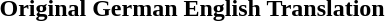<table>
<tr>
<th><div>Original German</div></th>
<th><div>English Translation</div></th>
</tr>
<tr>
<td style="padding-right: 6em;"><br></td>
<td style="padding-left: 3em;"><br></td>
</tr>
</table>
